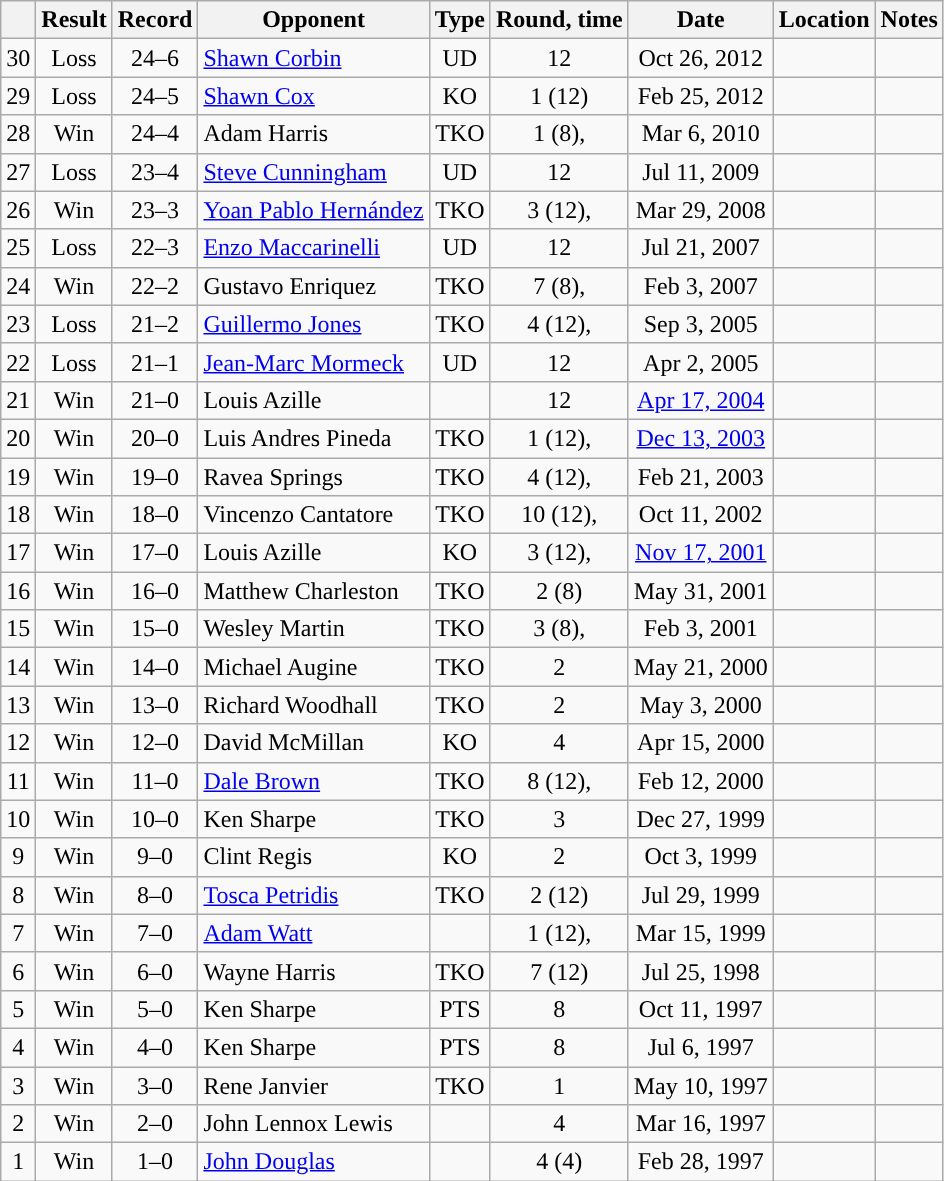<table class="wikitable" style="text-align:center">
<tr>
<th></th>
<th>Result</th>
<th>Record</th>
<th>Opponent</th>
<th>Type</th>
<th>Round, time</th>
<th>Date</th>
<th>Location</th>
<th>Notes</th>
</tr>
<tr>
<td>30</td>
<td>Loss</td>
<td>24–6</td>
<td style="text-align:left;"><a href='#'>Shawn Corbin</a></td>
<td>UD</td>
<td>12</td>
<td>Oct 26, 2012</td>
<td style="text-align:left;"></td>
<td style="text-align:left;"></td>
</tr>
<tr>
<td>29</td>
<td>Loss</td>
<td>24–5</td>
<td style="text-align:left;"><a href='#'>Shawn Cox</a></td>
<td>KO</td>
<td>1 (12)</td>
<td>Feb 25, 2012</td>
<td style="text-align:left;"></td>
<td style="text-align:left;"></td>
</tr>
<tr>
<td>28</td>
<td>Win</td>
<td>24–4</td>
<td style="text-align:left;">Adam Harris</td>
<td>TKO</td>
<td>1 (8), </td>
<td>Mar 6, 2010</td>
<td style="text-align:left;"></td>
<td></td>
</tr>
<tr>
<td>27</td>
<td>Loss</td>
<td>23–4</td>
<td style="text-align:left;"><a href='#'>Steve Cunningham</a></td>
<td>UD</td>
<td>12</td>
<td>Jul 11, 2009</td>
<td style="text-align:left;"></td>
<td></td>
</tr>
<tr>
<td>26</td>
<td>Win</td>
<td>23–3</td>
<td style="text-align:left;"><a href='#'>Yoan Pablo Hernández</a></td>
<td>TKO</td>
<td>3 (12), </td>
<td>Mar 29, 2008</td>
<td style="text-align:left;"></td>
<td style="text-align:left;"></td>
</tr>
<tr>
<td>25</td>
<td>Loss</td>
<td>22–3</td>
<td style="text-align:left;"><a href='#'>Enzo Maccarinelli</a></td>
<td>UD</td>
<td>12</td>
<td>Jul 21, 2007</td>
<td style="text-align:left;"></td>
<td style="text-align:left;"></td>
</tr>
<tr>
<td>24</td>
<td>Win</td>
<td>22–2</td>
<td style="text-align:left;">Gustavo Enriquez</td>
<td>TKO</td>
<td>7 (8), </td>
<td>Feb 3, 2007</td>
<td style="text-align:left;"></td>
<td></td>
</tr>
<tr>
<td>23</td>
<td>Loss</td>
<td>21–2</td>
<td style="text-align:left;"><a href='#'>Guillermo Jones</a></td>
<td>TKO</td>
<td>4 (12), </td>
<td>Sep 3, 2005</td>
<td style="text-align:left;"></td>
<td style="text-align:left;"></td>
</tr>
<tr>
<td>22</td>
<td>Loss</td>
<td>21–1</td>
<td style="text-align:left;"><a href='#'>Jean-Marc Mormeck</a></td>
<td>UD</td>
<td>12</td>
<td>Apr 2, 2005</td>
<td style="text-align:left;"></td>
<td style="text-align:left;"></td>
</tr>
<tr>
<td>21</td>
<td>Win</td>
<td>21–0</td>
<td style="text-align:left;">Louis Azille</td>
<td></td>
<td>12</td>
<td><a href='#'>Apr 17, 2004</a></td>
<td style="text-align:left;"></td>
<td style="text-align:left;"></td>
</tr>
<tr>
<td>20</td>
<td>Win</td>
<td>20–0</td>
<td style="text-align:left;">Luis Andres Pineda</td>
<td>TKO</td>
<td>1 (12), </td>
<td><a href='#'>Dec 13, 2003</a></td>
<td style="text-align:left;"></td>
<td style="text-align:left;"></td>
</tr>
<tr>
<td>19</td>
<td>Win</td>
<td>19–0</td>
<td style="text-align:left;">Ravea Springs</td>
<td>TKO</td>
<td>4 (12), </td>
<td>Feb 21, 2003</td>
<td style="text-align:left;"></td>
<td style="text-align:left;"></td>
</tr>
<tr>
<td>18</td>
<td>Win</td>
<td>18–0</td>
<td style="text-align:left;">Vincenzo Cantatore</td>
<td>TKO</td>
<td>10 (12), </td>
<td>Oct 11, 2002</td>
<td style="text-align:left;"></td>
<td style="text-align:left;"></td>
</tr>
<tr>
<td>17</td>
<td>Win</td>
<td>17–0</td>
<td style="text-align:left;">Louis Azille</td>
<td>KO</td>
<td>3 (12), </td>
<td><a href='#'>Nov 17, 2001</a></td>
<td style="text-align:left;"></td>
<td></td>
</tr>
<tr>
<td>16</td>
<td>Win</td>
<td>16–0</td>
<td style="text-align:left;">Matthew Charleston</td>
<td>TKO</td>
<td>2 (8)</td>
<td>May 31, 2001</td>
<td style="text-align:left;"></td>
<td></td>
</tr>
<tr>
<td>15</td>
<td>Win</td>
<td>15–0</td>
<td style="text-align:left;">Wesley Martin</td>
<td>TKO</td>
<td>3 (8), </td>
<td>Feb 3, 2001</td>
<td style="text-align:left;"></td>
<td></td>
</tr>
<tr>
<td>14</td>
<td>Win</td>
<td>14–0</td>
<td style="text-align:left;">Michael Augine</td>
<td>TKO</td>
<td>2</td>
<td>May 21, 2000</td>
<td style="text-align:left;"></td>
<td></td>
</tr>
<tr>
<td>13</td>
<td>Win</td>
<td>13–0</td>
<td style="text-align:left;">Richard Woodhall</td>
<td>TKO</td>
<td>2</td>
<td>May 3, 2000</td>
<td style="text-align:left;"></td>
<td></td>
</tr>
<tr>
<td>12</td>
<td>Win</td>
<td>12–0</td>
<td style="text-align:left;">David McMillan</td>
<td>KO</td>
<td>4</td>
<td>Apr 15, 2000</td>
<td style="text-align:left;"></td>
<td></td>
</tr>
<tr>
<td>11</td>
<td>Win</td>
<td>11–0</td>
<td style="text-align:left;"><a href='#'>Dale Brown</a></td>
<td>TKO</td>
<td>8 (12), </td>
<td>Feb 12, 2000</td>
<td style="text-align:left;"></td>
<td style="text-align:left;"></td>
</tr>
<tr>
<td>10</td>
<td>Win</td>
<td>10–0</td>
<td style="text-align:left;">Ken Sharpe</td>
<td>TKO</td>
<td>3</td>
<td>Dec 27, 1999</td>
<td style="text-align:left;"></td>
<td></td>
</tr>
<tr>
<td>9</td>
<td>Win</td>
<td>9–0</td>
<td style="text-align:left;">Clint Regis</td>
<td>KO</td>
<td>2</td>
<td>Oct 3, 1999</td>
<td style="text-align:left;"></td>
<td></td>
</tr>
<tr>
<td>8</td>
<td>Win</td>
<td>8–0</td>
<td style="text-align:left;"><a href='#'>Tosca Petridis</a></td>
<td>TKO</td>
<td>2 (12)</td>
<td>Jul 29, 1999</td>
<td style="text-align:left;"></td>
<td style="text-align:left;"></td>
</tr>
<tr>
<td>7</td>
<td>Win</td>
<td>7–0</td>
<td style="text-align:left;"><a href='#'>Adam Watt</a></td>
<td></td>
<td>1 (12), </td>
<td>Mar 15, 1999</td>
<td style="text-align:left;"></td>
<td style="text-align:left;"></td>
</tr>
<tr>
<td>6</td>
<td>Win</td>
<td>6–0</td>
<td style="text-align:left;">Wayne Harris</td>
<td>TKO</td>
<td>7 (12)</td>
<td>Jul 25, 1998</td>
<td style="text-align:left;"></td>
<td style="text-align:left;"></td>
</tr>
<tr>
<td>5</td>
<td>Win</td>
<td>5–0</td>
<td style="text-align:left;">Ken Sharpe</td>
<td>PTS</td>
<td>8</td>
<td>Oct 11, 1997</td>
<td style="text-align:left;"></td>
<td></td>
</tr>
<tr>
<td>4</td>
<td>Win</td>
<td>4–0</td>
<td style="text-align:left;">Ken Sharpe</td>
<td>PTS</td>
<td>8</td>
<td>Jul 6, 1997</td>
<td style="text-align:left;"></td>
<td></td>
</tr>
<tr>
<td>3</td>
<td>Win</td>
<td>3–0</td>
<td style="text-align:left;">Rene Janvier</td>
<td>TKO</td>
<td>1</td>
<td>May 10, 1997</td>
<td style="text-align:left;"></td>
<td></td>
</tr>
<tr>
<td>2</td>
<td>Win</td>
<td>2–0</td>
<td style="text-align:left;">John Lennox Lewis</td>
<td></td>
<td>4</td>
<td>Mar 16, 1997</td>
<td style="text-align:left;"></td>
<td></td>
</tr>
<tr>
<td>1</td>
<td>Win</td>
<td>1–0</td>
<td style="text-align:left;"><a href='#'>John Douglas</a></td>
<td></td>
<td>4 (4)</td>
<td>Feb 28, 1997</td>
<td style="text-align:left;"></td>
<td></td>
</tr>
</table>
